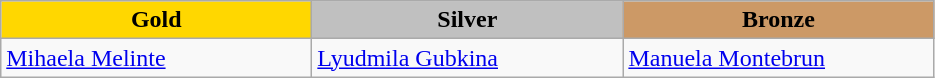<table class="wikitable" style="text-align:left">
<tr align="center">
<td width=200 bgcolor=gold><strong>Gold</strong></td>
<td width=200 bgcolor=silver><strong>Silver</strong></td>
<td width=200 bgcolor=CC9966><strong>Bronze</strong></td>
</tr>
<tr>
<td><a href='#'>Mihaela Melinte</a><br><em></em></td>
<td><a href='#'>Lyudmila Gubkina</a><br><em></em></td>
<td><a href='#'>Manuela Montebrun</a><br><em></em></td>
</tr>
</table>
